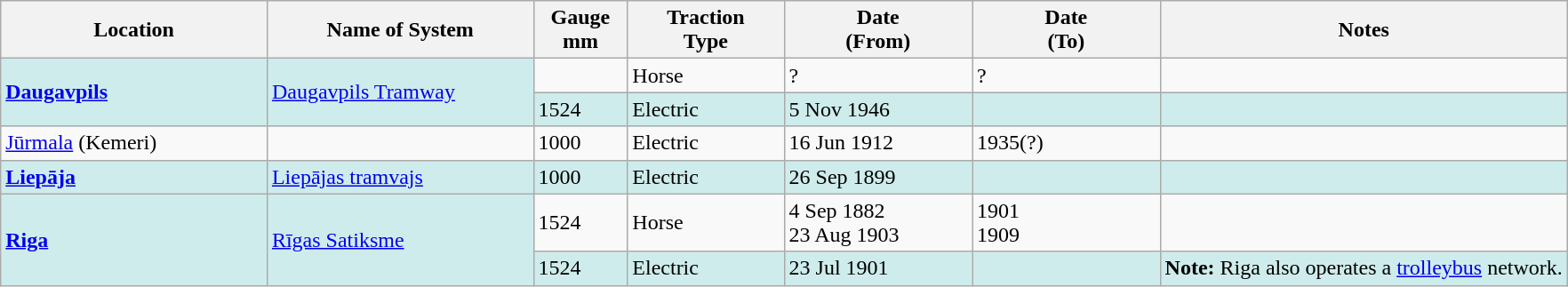<table class="wikitable">
<tr>
<th width=17%>Location</th>
<th width=17%>Name of System</th>
<th width=06%>Gauge <br>mm</th>
<th width=10%>Traction<br>Type</th>
<th width=12%>Date <br>(From)</th>
<th width=12%>Date <br>(To)</th>
<th width=30%>Notes</th>
</tr>
<tr>
<td style="background:#CFECEC" rowspan="2"><strong><a href='#'>Daugavpils</a></strong></td>
<td style="background:#CFECEC" rowspan="2"><a href='#'>Daugavpils Tramway</a></td>
<td></td>
<td>Horse</td>
<td>?</td>
<td>?</td>
<td> </td>
</tr>
<tr style="background:#CFECEC">
<td>1524</td>
<td>Electric</td>
<td>5 Nov 1946</td>
<td> </td>
<td></td>
</tr>
<tr>
<td><a href='#'>Jūrmala</a> (Kemeri)</td>
<td> </td>
<td>1000</td>
<td>Electric</td>
<td>16 Jun 1912</td>
<td>1935(?)</td>
<td></td>
</tr>
<tr style="background:#CFECEC">
<td><strong><a href='#'>Liepāja</a></strong></td>
<td><a href='#'>Liepājas tramvajs</a></td>
<td>1000</td>
<td>Electric</td>
<td>26 Sep 1899</td>
<td> </td>
<td></td>
</tr>
<tr>
<td style="background:#CFECEC" rowspan="2"><strong><a href='#'>Riga</a></strong></td>
<td style="background:#CFECEC" rowspan="2"><a href='#'>Rīgas Satiksme</a></td>
<td>1524</td>
<td>Horse</td>
<td>4 Sep 1882<br>23 Aug 1903</td>
<td>1901<br>1909</td>
<td></td>
</tr>
<tr style="background:#CFECEC">
<td>1524</td>
<td>Electric</td>
<td>23 Jul 1901</td>
<td> </td>
<td> <strong>Note:</strong> Riga also operates a <a href='#'>trolleybus</a> network.</td>
</tr>
</table>
